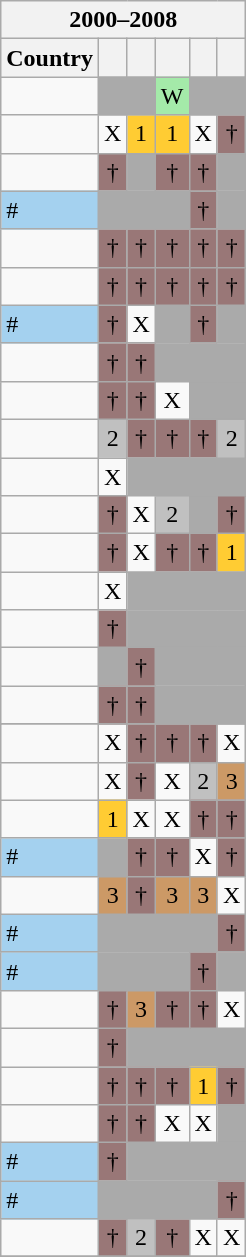<table class="wikitable collapsible collapsed" style="float:left; margin:10px">
<tr>
<th colspan="6">2000–2008</th>
</tr>
<tr>
<th>Country</th>
<th></th>
<th></th>
<th></th>
<th></th>
<th></th>
</tr>
<tr>
<td></td>
<td colspan=2 bgcolor="#AAA"></td>
<td style="background:#A4EAA9" align=center>W</td>
<td colspan=2 bgcolor="#AAA"></td>
</tr>
<tr>
<td></td>
<td align=center>X</td>
<td style="background:#FFCC33" align=center>1</td>
<td style="background:#FFCC33" align="center">1</td>
<td align="center">Х</td>
<td style="background:#977" align=center><span>†</span></td>
</tr>
<tr>
<td></td>
<td style="background:#977" align=center><span>†</span></td>
<td bgcolor="#AAA"></td>
<td style="background:#977" align=center><span>†</span></td>
<td style="background:#977" align=center><span>†</span></td>
<td bgcolor="#AAA"></td>
</tr>
<tr>
<td bgcolor="#A4D1EF"> #</td>
<td colspan=3 bgcolor="#AAA"></td>
<td style="background:#977" align=center><span>†</span></td>
<td bgcolor="#AAA"></td>
</tr>
<tr>
<td></td>
<td style="background:#977" align=center><span>†</span></td>
<td style="background:#977" align=center><span>†</span></td>
<td style="background:#977" align=center><span>†</span></td>
<td style="background:#977" align=center><span>†</span></td>
<td style="background:#977" align=center><span>†</span></td>
</tr>
<tr>
<td> </td>
<td style="background:#977" align=center><span>†</span></td>
<td style="background:#977" align=center><span>†</span></td>
<td style="background:#977" align=center><span>†</span></td>
<td style="background:#977" align=center><span>†</span></td>
<td style="background:#977" align=center><span>†</span></td>
</tr>
<tr>
<td bgcolor="#A4D1EF"> #</td>
<td style="background:#977" align=center><span>†</span></td>
<td align=center>X</td>
<td bgcolor="#AAA"></td>
<td style="background:#977" align=center><span>†</span></td>
<td bgcolor="#AAA"></td>
</tr>
<tr>
<td></td>
<td style="background:#977" align=center><span>†</span></td>
<td style="background:#977" align=center><span>†</span></td>
<td colspan=3 bgcolor="#AAA"></td>
</tr>
<tr>
<td></td>
<td style="background:#977" align=center><span>†</span></td>
<td style="background:#977" align=center><span>†</span></td>
<td align=center>X</td>
<td colspan=2 bgcolor="#AAA"></td>
</tr>
<tr>
<td></td>
<td style="background:silver" align=center>2</td>
<td style="background:#977" align="center"><span>†</span></td>
<td style="background:#977" align=center><span>†</span></td>
<td style="background:#977" align=center><span>†</span></td>
<td style="background:silver" align=center>2</td>
</tr>
<tr>
<td></td>
<td align=center>X</td>
<td colspan=4 bgcolor="#AAA"></td>
</tr>
<tr>
<td></td>
<td style="background:#977" align=center><span>†</span></td>
<td align=center>X</td>
<td style="background:silver" align=center>2</td>
<td bgcolor="#AAA"></td>
<td style="background:#977" align=center><span>†</span></td>
</tr>
<tr>
<td></td>
<td style="background:#977" align=center><span>†</span></td>
<td align=center>X</td>
<td style="background:#977" align=center><span>†</span></td>
<td style="background:#977" align=center><span>†</span></td>
<td style="background:#FFCC33" align=center>1</td>
</tr>
<tr>
<td></td>
<td align=center>X</td>
<td colspan=4 bgcolor="#AAA"></td>
</tr>
<tr>
<td></td>
<td style="background:#977" align=center><span>†</span></td>
<td colspan=4 bgcolor="#AAA"></td>
</tr>
<tr>
<td></td>
<td bgcolor="#AAA"></td>
<td style="background:#977" align=center><span>†</span></td>
<td colspan=3 bgcolor="#AAA"></td>
</tr>
<tr>
<td></td>
<td style="background:#977" align=center><span>†</span></td>
<td style="background:#977" align=center><span>†</span></td>
<td colspan=3 bgcolor="#AAA"></td>
</tr>
<tr>
</tr>
<tr>
<td></td>
<td align=center>X</td>
<td style="background:#977" align=center><span>†</span></td>
<td style="background:#977" align=center><span>†</span></td>
<td style="background:#977" align=center><span>†</span></td>
<td align=center>X</td>
</tr>
<tr>
<td></td>
<td align=center>X</td>
<td style="background:#977" align=center><span>†</span></td>
<td align=center>X</td>
<td style="background:silver" align=center>2</td>
<td style="background:#cc9966" align="center">3</td>
</tr>
<tr>
<td></td>
<td style="background:#FFCC33" align=center>1</td>
<td align="center">X</td>
<td align=center>X</td>
<td style="background:#977" align=center><span>†</span></td>
<td style="background:#977" align=center><span>†</span></td>
</tr>
<tr>
<td bgcolor="#A4D1EF"> #</td>
<td bgcolor="#AAA"></td>
<td style="background:#977" align=center><span>†</span></td>
<td style="background:#977" align=center><span>†</span></td>
<td align=center>X</td>
<td style="background:#977" align=center><span>†</span></td>
</tr>
<tr>
<td></td>
<td style="background:#cc9966" align=center>3</td>
<td style="background:#977" align="center"><span>†</span></td>
<td style="background:#cc9966" align=center>3</td>
<td style="background:#cc9966" align="center">3</td>
<td align="center">X</td>
</tr>
<tr>
<td bgcolor="#A4D1EF">  #</td>
<td colspan=4 bgcolor="#AAA"></td>
<td style="background:#977" align=center><span>†</span></td>
</tr>
<tr>
<td bgcolor="#A4D1EF"> #</td>
<td colspan=3 bgcolor="#AAA"></td>
<td style="background:#977" align=center><span>†</span></td>
<td bgcolor="#AAA"></td>
</tr>
<tr>
<td></td>
<td style="background:#977" align=center><span>†</span></td>
<td style="background:#cc9966" align=center>3</td>
<td style="background:#977" align="center"><span>†</span></td>
<td style="background:#977" align=center><span>†</span></td>
<td align=center>X</td>
</tr>
<tr>
<td></td>
<td style="background:#977" align=center><span>†</span></td>
<td colspan=4 bgcolor="#AAA"></td>
</tr>
<tr>
<td></td>
<td style="background:#977" align=center><span>†</span></td>
<td style="background:#977" align=center><span>†</span></td>
<td style="background:#977" align=center><span>†</span></td>
<td style="background:#FFCC33" align=center>1</td>
<td style="background:#977" align="center"><span>†</span></td>
</tr>
<tr>
<td></td>
<td style="background:#977" align=center><span>†</span></td>
<td style="background:#977" align=center><span>†</span></td>
<td align=center>X</td>
<td align=center>X</td>
<td bgcolor="#AAA"></td>
</tr>
<tr>
<td bgcolor="#A4D1EF"> #</td>
<td style="background:#977" align=center><span>†</span></td>
<td colspan=4 bgcolor="#AAA"></td>
</tr>
<tr>
<td bgcolor="#A4D1EF"> #</td>
<td colspan=4 bgcolor="#AAA"></td>
<td style="background:#977" align=center><span>†</span></td>
</tr>
<tr>
<td></td>
<td style="background:#977" align=center><span>†</span></td>
<td style="background:silver" align=center>2</td>
<td style="background:#977" align="center"><span>†</span></td>
<td align=center>X</td>
<td align=center>X</td>
</tr>
<tr>
</tr>
</table>
